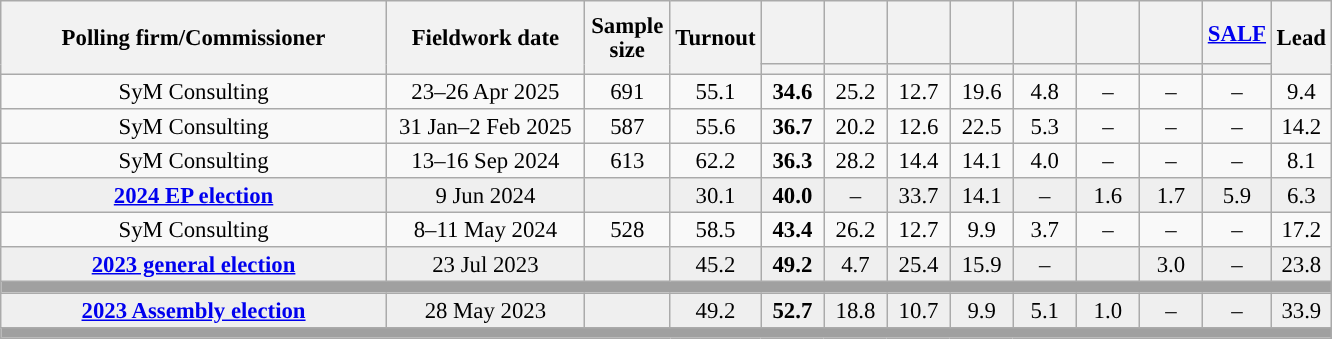<table class="wikitable collapsible" style="text-align:center; font-size:95%; line-height:16px;">
<tr style="height:42px;">
<th style="width:250px;" rowspan="2">Polling firm/Commissioner</th>
<th style="width:125px;" rowspan="2">Fieldwork date</th>
<th style="width:50px;" rowspan="2">Sample size</th>
<th style="width:45px;" rowspan="2">Turnout</th>
<th style="width:35px;"></th>
<th style="width:35px;"></th>
<th style="width:35px;"></th>
<th style="width:35px;"></th>
<th style="width:35px;"></th>
<th style="width:35px;"></th>
<th style="width:35px;"></th>
<th style="width:35px;"><a href='#'>SALF</a></th>
<th style="width:30px;" rowspan="2">Lead</th>
</tr>
<tr>
<th style="color:inherit;background:"></th>
<th style="color:inherit;background:"></th>
<th style="color:inherit;background:"></th>
<th style="color:inherit;background:"></th>
<th style="color:inherit;background:"></th>
<th style="color:inherit;background:"></th>
<th style="color:inherit;background:"></th>
<th style="color:inherit;background:"></th>
</tr>
<tr>
<td>SyM Consulting</td>
<td>23–26 Apr 2025</td>
<td>691</td>
<td>55.1</td>
<td><strong>34.6</strong><br></td>
<td>25.2<br></td>
<td>12.7<br></td>
<td>19.6<br></td>
<td>4.8<br></td>
<td>–</td>
<td>–</td>
<td>–</td>
<td style="background:">9.4</td>
</tr>
<tr>
<td>SyM Consulting</td>
<td>31 Jan–2 Feb 2025</td>
<td>587</td>
<td>55.6</td>
<td><strong>36.7</strong><br></td>
<td>20.2<br></td>
<td>12.6<br></td>
<td>22.5<br></td>
<td>5.3<br></td>
<td>–</td>
<td>–</td>
<td>–</td>
<td style="background:">14.2</td>
</tr>
<tr>
<td>SyM Consulting</td>
<td>13–16 Sep 2024</td>
<td>613</td>
<td>62.2</td>
<td><strong>36.3</strong><br></td>
<td>28.2<br></td>
<td>14.4<br></td>
<td>14.1<br></td>
<td>4.0<br></td>
<td>–</td>
<td>–</td>
<td>–</td>
<td style="background:">8.1</td>
</tr>
<tr style="background:#EFEFEF;">
<td><strong><a href='#'>2024 EP election</a></strong></td>
<td>9 Jun 2024</td>
<td></td>
<td>30.1</td>
<td><strong>40.0</strong><br></td>
<td>–</td>
<td>33.7<br></td>
<td>14.1<br></td>
<td>–</td>
<td>1.6<br></td>
<td>1.7<br></td>
<td>5.9<br></td>
<td style="background:">6.3</td>
</tr>
<tr>
<td>SyM Consulting</td>
<td>8–11 May 2024</td>
<td>528</td>
<td>58.5</td>
<td><strong>43.4</strong><br></td>
<td>26.2<br></td>
<td>12.7<br></td>
<td>9.9<br></td>
<td>3.7<br></td>
<td>–</td>
<td>–</td>
<td>–</td>
<td style="background:">17.2</td>
</tr>
<tr style="background:#EFEFEF;">
<td><strong><a href='#'>2023 general election</a></strong></td>
<td>23 Jul 2023</td>
<td></td>
<td>45.2</td>
<td><strong>49.2</strong><br></td>
<td>4.7<br></td>
<td>25.4<br></td>
<td>15.9<br></td>
<td>–</td>
<td></td>
<td>3.0<br></td>
<td>–</td>
<td style="background:">23.8</td>
</tr>
<tr>
<td colspan="13" style="background:#A0A0A0"></td>
</tr>
<tr style="background:#EFEFEF;">
<td><strong><a href='#'>2023 Assembly election</a></strong></td>
<td>28 May 2023</td>
<td></td>
<td>49.2</td>
<td><strong>52.7</strong><br></td>
<td>18.8<br></td>
<td>10.7<br></td>
<td>9.9<br></td>
<td>5.1<br></td>
<td>1.0<br></td>
<td>–</td>
<td>–</td>
<td style="background:">33.9</td>
</tr>
<tr>
<td colspan="13" style="background:#A0A0A0"></td>
</tr>
</table>
